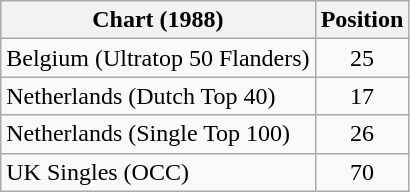<table class="wikitable sortable">
<tr>
<th>Chart (1988)</th>
<th>Position</th>
</tr>
<tr>
<td>Belgium (Ultratop 50 Flanders)</td>
<td align="center">25</td>
</tr>
<tr>
<td>Netherlands (Dutch Top 40)</td>
<td align="center">17</td>
</tr>
<tr>
<td>Netherlands (Single Top 100)</td>
<td align="center">26</td>
</tr>
<tr>
<td>UK Singles (OCC)</td>
<td align="center">70</td>
</tr>
</table>
